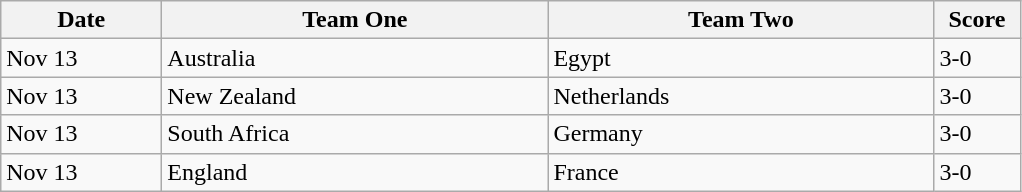<table class="wikitable">
<tr>
<th width=100>Date</th>
<th width=250>Team One</th>
<th width=250>Team Two</th>
<th width=50>Score</th>
</tr>
<tr>
<td>Nov 13</td>
<td> Australia</td>
<td> Egypt</td>
<td>3-0</td>
</tr>
<tr>
<td>Nov 13</td>
<td> New Zealand</td>
<td> Netherlands</td>
<td>3-0</td>
</tr>
<tr>
<td>Nov 13</td>
<td> South Africa</td>
<td> Germany</td>
<td>3-0</td>
</tr>
<tr>
<td>Nov 13</td>
<td> England</td>
<td> France</td>
<td>3-0</td>
</tr>
</table>
